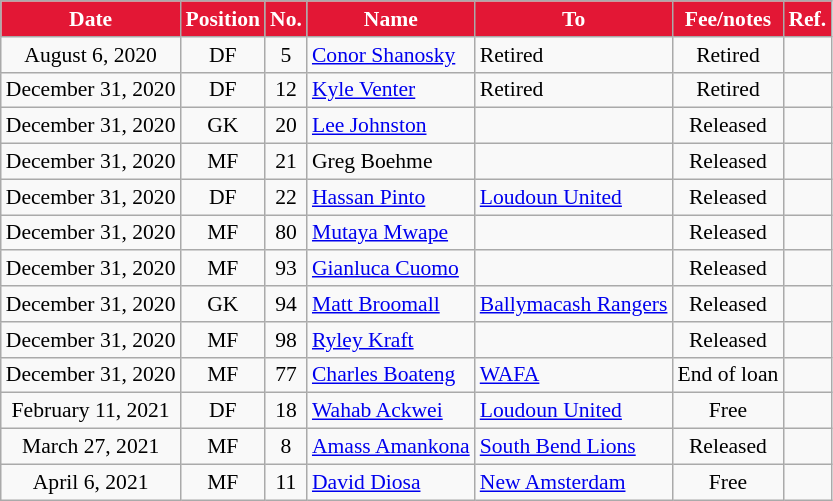<table class="wikitable" style="text-align:center; font-size:90%; ">
<tr>
<th style="background:#E31735; color:#FFFFFF;">Date</th>
<th style="background:#E31735; color:#FFFFFF;">Position</th>
<th style="background:#E31735; color:#FFFFFF;">No.</th>
<th style="background:#E31735; color:#FFFFFF;">Name</th>
<th style="background:#E31735; color:#FFFFFF;">To</th>
<th style="background:#E31735; color:#FFFFFF;">Fee/notes</th>
<th style="background:#E31735; color:#FFFFFF;">Ref.</th>
</tr>
<tr>
<td>August 6, 2020</td>
<td>DF</td>
<td>5</td>
<td align="left"> <a href='#'>Conor Shanosky</a></td>
<td align="left">Retired</td>
<td>Retired</td>
<td></td>
</tr>
<tr>
<td>December 31, 2020</td>
<td>DF</td>
<td>12</td>
<td align="left"> <a href='#'>Kyle Venter</a></td>
<td align="left">Retired</td>
<td>Retired</td>
<td></td>
</tr>
<tr>
<td>December 31, 2020</td>
<td>GK</td>
<td>20</td>
<td align="left"> <a href='#'>Lee Johnston</a></td>
<td align="left"></td>
<td>Released</td>
<td></td>
</tr>
<tr>
<td>December 31, 2020</td>
<td>MF</td>
<td>21</td>
<td align="left"> Greg Boehme</td>
<td align="left"></td>
<td>Released</td>
<td></td>
</tr>
<tr>
<td>December 31, 2020</td>
<td>DF</td>
<td>22</td>
<td align="left"> <a href='#'>Hassan Pinto</a></td>
<td align="left"> <a href='#'>Loudoun United</a></td>
<td>Released</td>
<td></td>
</tr>
<tr>
<td>December 31, 2020</td>
<td>MF</td>
<td>80</td>
<td align="left"> <a href='#'>Mutaya Mwape</a></td>
<td align="left"></td>
<td>Released</td>
<td></td>
</tr>
<tr>
<td>December 31, 2020</td>
<td>MF</td>
<td>93</td>
<td align="left"> <a href='#'>Gianluca Cuomo</a></td>
<td align="left"></td>
<td>Released</td>
<td></td>
</tr>
<tr>
<td>December 31, 2020</td>
<td>GK</td>
<td>94</td>
<td align="left"> <a href='#'>Matt Broomall</a></td>
<td align="left"> <a href='#'>Ballymacash Rangers</a></td>
<td>Released</td>
<td></td>
</tr>
<tr>
<td>December 31, 2020</td>
<td>MF</td>
<td>98</td>
<td align="left"> <a href='#'>Ryley Kraft</a></td>
<td align="left"></td>
<td>Released</td>
<td></td>
</tr>
<tr>
<td>December 31, 2020</td>
<td>MF</td>
<td>77</td>
<td align="left"> <a href='#'>Charles Boateng</a></td>
<td align="left"> <a href='#'>WAFA</a></td>
<td>End of loan</td>
<td></td>
</tr>
<tr>
<td>February 11, 2021</td>
<td>DF</td>
<td>18</td>
<td align="left"> <a href='#'>Wahab Ackwei</a></td>
<td align="left"> <a href='#'>Loudoun United</a></td>
<td>Free</td>
<td></td>
</tr>
<tr>
<td>March 27, 2021</td>
<td>MF</td>
<td>8</td>
<td align="left"> <a href='#'>Amass Amankona</a></td>
<td align="left"> <a href='#'>South Bend Lions</a></td>
<td>Released</td>
<td></td>
</tr>
<tr>
<td>April 6, 2021</td>
<td>MF</td>
<td>11</td>
<td align="left"> <a href='#'>David Diosa</a></td>
<td align="left"> <a href='#'>New Amsterdam</a></td>
<td>Free</td>
<td></td>
</tr>
</table>
